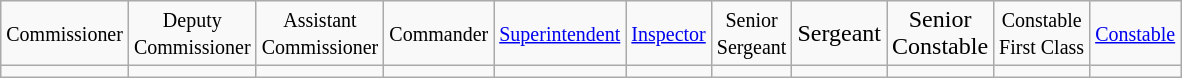<table class="wikitable" style="text-align:center">
<tr>
<td><small>Commissioner</small></td>
<td><small>Deputy<br> Commissioner</small></td>
<td><small>Assistant<br> Commissioner</small></td>
<td><small>Commander</small></td>
<td><small><a href='#'>Superintendent</a></small></td>
<td><small><a href='#'>Inspector</a></small></td>
<td><small>Senior</small><br><small>Sergeant</small></td>
<td>Sergeant</td>
<td>Senior<br>Constable</td>
<td><small>Constable<br> First Class</small></td>
<td><small><a href='#'>Constable</a></small></td>
</tr>
<tr>
<td></td>
<td></td>
<td></td>
<td></td>
<td></td>
<td></td>
<td></td>
<td></td>
<td></td>
<td></td>
<td></td>
</tr>
</table>
